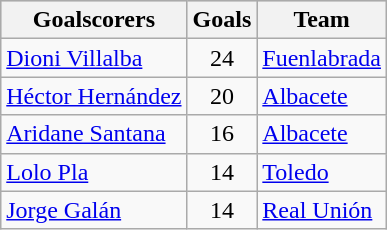<table class="wikitable sortable" class="wikitable">
<tr style="background:#ccc; text-align:center;">
<th>Goalscorers</th>
<th>Goals</th>
<th>Team</th>
</tr>
<tr>
<td> <a href='#'>Dioni Villalba</a></td>
<td style="text-align:center;">24</td>
<td><a href='#'>Fuenlabrada</a></td>
</tr>
<tr>
<td> <a href='#'>Héctor Hernández</a></td>
<td style="text-align:center;">20</td>
<td><a href='#'>Albacete</a></td>
</tr>
<tr>
<td> <a href='#'>Aridane Santana</a></td>
<td style="text-align:center;">16</td>
<td><a href='#'>Albacete</a></td>
</tr>
<tr>
<td> <a href='#'>Lolo Pla</a></td>
<td style="text-align:center;">14</td>
<td><a href='#'>Toledo</a></td>
</tr>
<tr>
<td> <a href='#'>Jorge Galán</a></td>
<td style="text-align:center;">14</td>
<td><a href='#'>Real Unión</a></td>
</tr>
</table>
